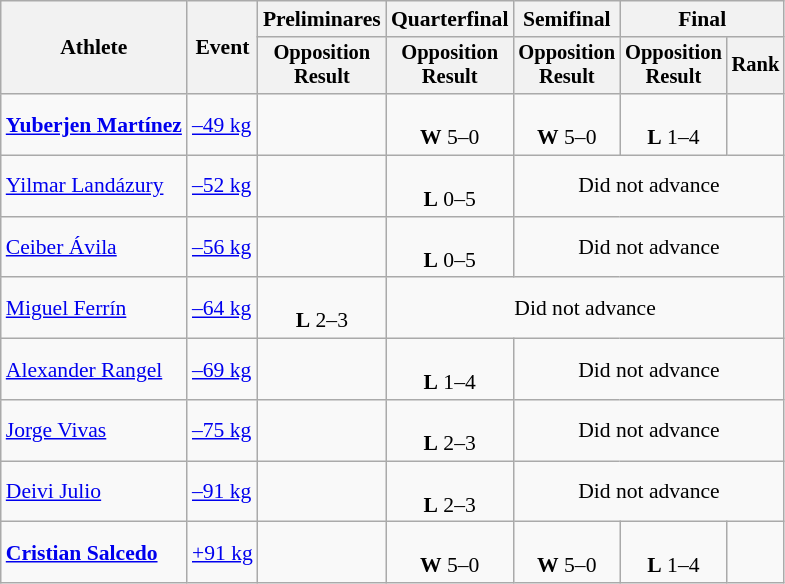<table class=wikitable style=font-size:90%;text-align:center>
<tr>
<th rowspan=2>Athlete</th>
<th rowspan=2>Event</th>
<th>Preliminares</th>
<th>Quarterfinal</th>
<th>Semifinal</th>
<th colspan=2>Final</th>
</tr>
<tr style=font-size:95%>
<th>Opposition<br>Result</th>
<th>Opposition<br>Result</th>
<th>Opposition<br>Result</th>
<th>Opposition<br>Result</th>
<th>Rank</th>
</tr>
<tr>
<td align=left><strong><a href='#'>Yuberjen Martínez</a></strong></td>
<td align=left><a href='#'>–49 kg</a></td>
<td></td>
<td><br><strong>W</strong> 5–0</td>
<td><br><strong>W</strong> 5–0</td>
<td><br><strong>L</strong> 1–4</td>
<td></td>
</tr>
<tr>
<td align=left><a href='#'>Yilmar Landázury</a></td>
<td align=left><a href='#'>–52 kg</a></td>
<td></td>
<td><br><strong>L</strong> 0–5</td>
<td colspan=3>Did not advance</td>
</tr>
<tr>
<td align=left><a href='#'>Ceiber Ávila</a></td>
<td align=left><a href='#'>–56 kg</a></td>
<td></td>
<td><br><strong>L</strong> 0–5</td>
<td colspan=3>Did not advance</td>
</tr>
<tr>
<td align=left><a href='#'>Miguel Ferrín</a></td>
<td align=left><a href='#'>–64 kg</a></td>
<td><br><strong>L</strong> 2–3</td>
<td colspan=4>Did not advance</td>
</tr>
<tr>
<td align=left><a href='#'>Alexander Rangel</a></td>
<td align=left><a href='#'>–69 kg</a></td>
<td></td>
<td><br><strong>L</strong> 1–4</td>
<td colspan=3>Did not advance</td>
</tr>
<tr>
<td align=left><a href='#'>Jorge Vivas</a></td>
<td align=left><a href='#'>–75 kg</a></td>
<td></td>
<td><br><strong>L</strong> 2–3</td>
<td colspan=3>Did not advance</td>
</tr>
<tr>
<td align=left><a href='#'>Deivi Julio</a></td>
<td align=left><a href='#'>–91 kg</a></td>
<td></td>
<td><br><strong>L</strong> 2–3</td>
<td colspan=3>Did not advance</td>
</tr>
<tr>
<td align=left><strong><a href='#'>Cristian Salcedo</a></strong></td>
<td align=left><a href='#'>+91 kg</a></td>
<td></td>
<td><br><strong>W</strong> 5–0</td>
<td><br><strong>W</strong> 5–0</td>
<td><br><strong>L</strong> 1–4</td>
<td></td>
</tr>
</table>
